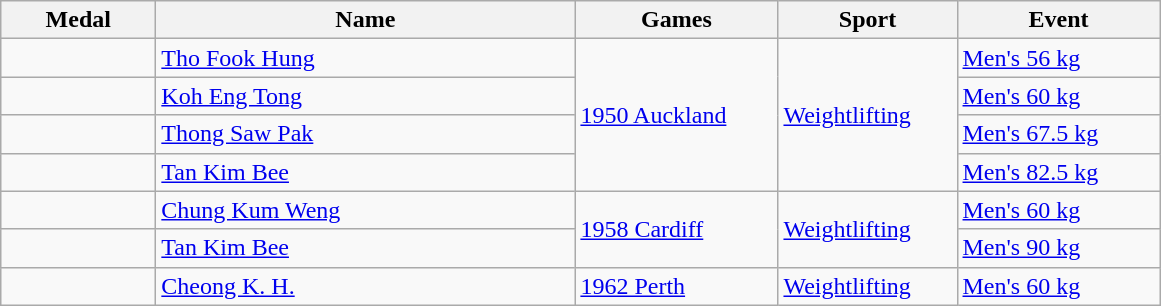<table class="wikitable sortable">
<tr>
<th style="width:6em">Medal</th>
<th style="width:17em">Name</th>
<th style="width:8em">Games</th>
<th style="width:7em">Sport</th>
<th style="width:8em">Event</th>
</tr>
<tr>
<td></td>
<td><a href='#'>Tho Fook Hung</a></td>
<td rowspan=4> <a href='#'>1950 Auckland</a></td>
<td rowspan=4> <a href='#'>Weightlifting</a></td>
<td><a href='#'>Men's 56 kg</a></td>
</tr>
<tr>
<td></td>
<td><a href='#'>Koh Eng Tong</a></td>
<td><a href='#'>Men's 60 kg</a></td>
</tr>
<tr>
<td></td>
<td><a href='#'>Thong Saw Pak</a></td>
<td><a href='#'>Men's 67.5 kg</a></td>
</tr>
<tr>
<td></td>
<td><a href='#'>Tan Kim Bee</a></td>
<td><a href='#'>Men's 82.5 kg</a></td>
</tr>
<tr>
<td></td>
<td><a href='#'>Chung Kum Weng</a></td>
<td rowspan=2> <a href='#'>1958 Cardiff</a></td>
<td rowspan=2> <a href='#'>Weightlifting</a></td>
<td><a href='#'>Men's 60 kg</a></td>
</tr>
<tr>
<td></td>
<td><a href='#'>Tan Kim Bee</a></td>
<td><a href='#'>Men's 90 kg</a></td>
</tr>
<tr>
<td></td>
<td><a href='#'>Cheong K. H.</a></td>
<td> <a href='#'>1962 Perth</a></td>
<td> <a href='#'>Weightlifting</a></td>
<td><a href='#'>Men's 60 kg</a></td>
</tr>
</table>
